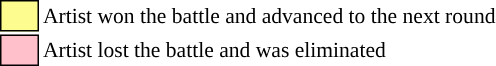<table class="toccolours" style="font-size: 90%; white-space: nowrap;”">
<tr>
<td style="background:#fdfc8f; border:1px solid black;">      </td>
<td>Artist won the battle and advanced to the next round</td>
</tr>
<tr>
<td style="background:pink; border:1px solid black;">      </td>
<td>Artist lost the battle and was eliminated</td>
</tr>
<tr>
</tr>
</table>
